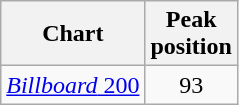<table class="wikitable">
<tr>
<th>Chart</th>
<th>Peak<br>position</th>
</tr>
<tr>
<td><a href='#'><em>Billboard</em> 200</a></td>
<td align="center">93</td>
</tr>
</table>
